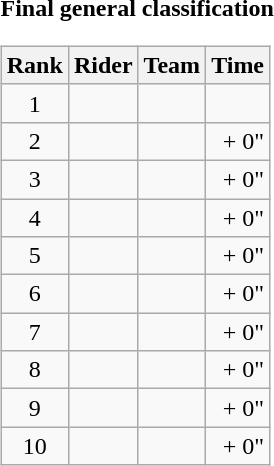<table>
<tr>
<td><strong>Final general classification</strong><br><table class="wikitable">
<tr>
<th scope="col">Rank</th>
<th scope="col">Rider</th>
<th scope="col">Team</th>
<th scope="col">Time</th>
</tr>
<tr>
<td style="text-align:center;">1</td>
<td></td>
<td></td>
<td style="text-align:right;"></td>
</tr>
<tr>
<td style="text-align:center;">2</td>
<td></td>
<td></td>
<td style="text-align:right;">+ 0"</td>
</tr>
<tr>
<td style="text-align:center;">3</td>
<td></td>
<td></td>
<td style="text-align:right;">+ 0"</td>
</tr>
<tr>
<td style="text-align:center;">4</td>
<td></td>
<td></td>
<td style="text-align:right;">+ 0"</td>
</tr>
<tr>
<td style="text-align:center;">5</td>
<td></td>
<td></td>
<td style="text-align:right;">+ 0"</td>
</tr>
<tr>
<td style="text-align:center;">6</td>
<td></td>
<td></td>
<td style="text-align:right;">+ 0"</td>
</tr>
<tr>
<td style="text-align:center;">7</td>
<td></td>
<td></td>
<td style="text-align:right;">+ 0"</td>
</tr>
<tr>
<td style="text-align:center;">8</td>
<td></td>
<td></td>
<td style="text-align:right;">+ 0"</td>
</tr>
<tr>
<td style="text-align:center;">9</td>
<td></td>
<td></td>
<td style="text-align:right;">+ 0"</td>
</tr>
<tr>
<td style="text-align:center;">10</td>
<td></td>
<td></td>
<td style="text-align:right;">+ 0"</td>
</tr>
</table>
</td>
</tr>
</table>
